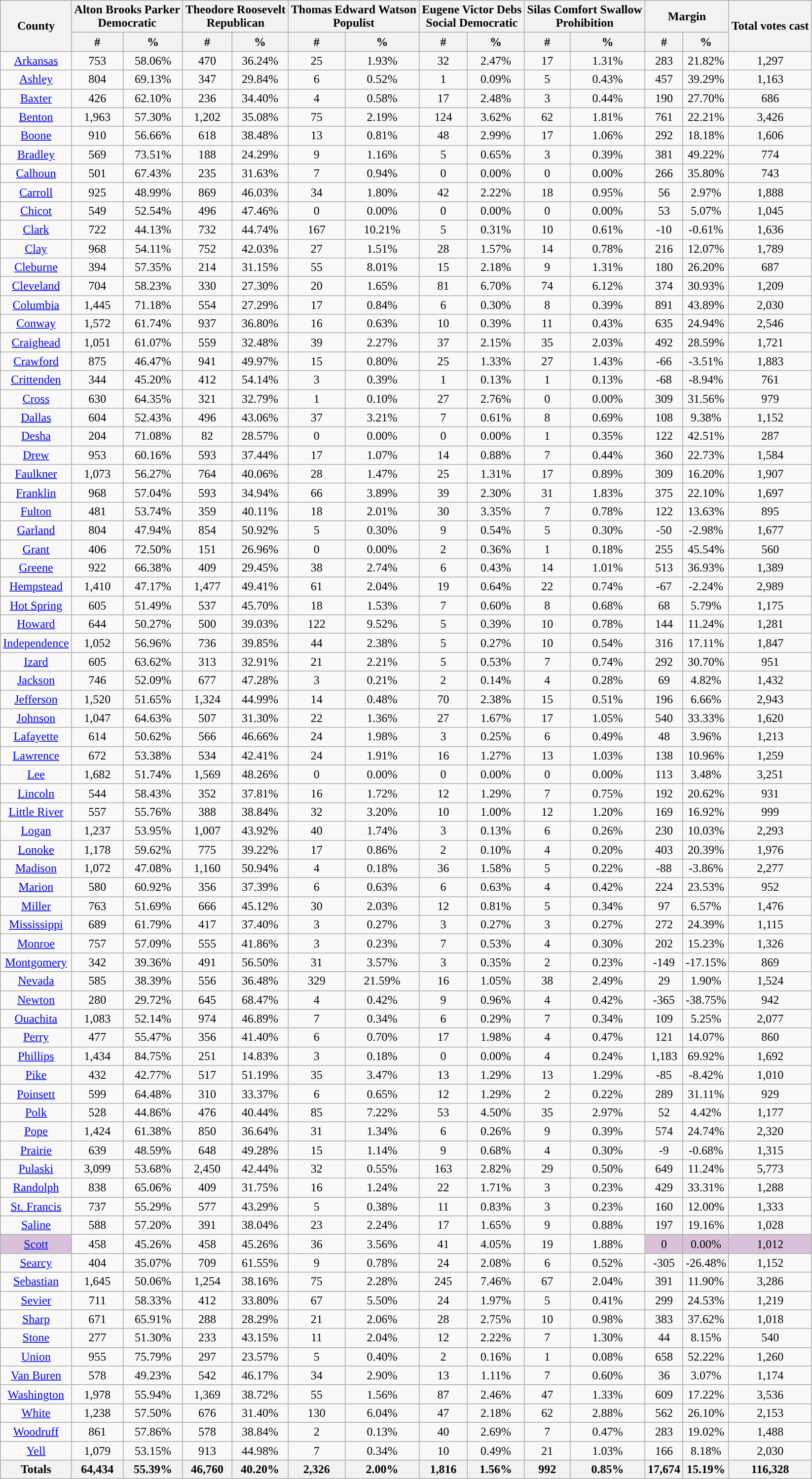<table class="wikitable sortable mw-collapsible mw-collapsed nowrap" style="text-align:center">
<tr>
<th rowspan="2">County</th>
<th style="text-align:center;" colspan="2">Alton Brooks Parker<br>Democratic</th>
<th style="text-align:center;" colspan="2">Theodore Roosevelt<br>Republican</th>
<th style="text-align:center;" colspan="2">Thomas Edward Watson<br>Populist</th>
<th style="text-align:center;" colspan="2">Eugene Victor Debs<br>Social Democratic</th>
<th style="text-align:center;" colspan="2">Silas Comfort Swallow<br>Prohibition</th>
<th style="text-align:center;" colspan="2">Margin</th>
<th rowspan="2" style="text-align:center;">Total votes cast</th>
</tr>
<tr>
<th style="text-align:center;" data-sort-type="number">#</th>
<th style="text-align:center;" data-sort-type="number">%</th>
<th style="text-align:center;" data-sort-type="number">#</th>
<th style="text-align:center;" data-sort-type="number">%</th>
<th style="text-align:center;" data-sort-type="number">#</th>
<th style="text-align:center;" data-sort-type="number">%</th>
<th style="text-align:center;" data-sort-type="number">#</th>
<th style="text-align:center;" data-sort-type="number">%</th>
<th style="text-align:center;" data-sort-type="number">#</th>
<th style="text-align:center;" data-sort-type="number">%</th>
<th style="text-align:center;" data-sort-type="number">#</th>
<th style="text-align:center;" data-sort-type="number">%</th>
</tr>
<tr style="text-align:center;">
<td><a href='#'>Arkansas</a></td>
<td>753</td>
<td>58.06%</td>
<td>470</td>
<td>36.24%</td>
<td>25</td>
<td>1.93%</td>
<td>32</td>
<td>2.47%</td>
<td>17</td>
<td>1.31%</td>
<td>283</td>
<td>21.82%</td>
<td>1,297</td>
</tr>
<tr style="text-align:center;">
<td><a href='#'>Ashley</a></td>
<td>804</td>
<td>69.13%</td>
<td>347</td>
<td>29.84%</td>
<td>6</td>
<td>0.52%</td>
<td>1</td>
<td>0.09%</td>
<td>5</td>
<td>0.43%</td>
<td>457</td>
<td>39.29%</td>
<td>1,163</td>
</tr>
<tr style="text-align:center;">
<td><a href='#'>Baxter</a></td>
<td>426</td>
<td>62.10%</td>
<td>236</td>
<td>34.40%</td>
<td>4</td>
<td>0.58%</td>
<td>17</td>
<td>2.48%</td>
<td>3</td>
<td>0.44%</td>
<td>190</td>
<td>27.70%</td>
<td>686</td>
</tr>
<tr style="text-align:center;">
<td><a href='#'>Benton</a></td>
<td>1,963</td>
<td>57.30%</td>
<td>1,202</td>
<td>35.08%</td>
<td>75</td>
<td>2.19%</td>
<td>124</td>
<td>3.62%</td>
<td>62</td>
<td>1.81%</td>
<td>761</td>
<td>22.21%</td>
<td>3,426</td>
</tr>
<tr style="text-align:center;">
<td><a href='#'>Boone</a></td>
<td>910</td>
<td>56.66%</td>
<td>618</td>
<td>38.48%</td>
<td>13</td>
<td>0.81%</td>
<td>48</td>
<td>2.99%</td>
<td>17</td>
<td>1.06%</td>
<td>292</td>
<td>18.18%</td>
<td>1,606</td>
</tr>
<tr style="text-align:center;">
<td><a href='#'>Bradley</a></td>
<td>569</td>
<td>73.51%</td>
<td>188</td>
<td>24.29%</td>
<td>9</td>
<td>1.16%</td>
<td>5</td>
<td>0.65%</td>
<td>3</td>
<td>0.39%</td>
<td>381</td>
<td>49.22%</td>
<td>774</td>
</tr>
<tr style="text-align:center;">
<td><a href='#'>Calhoun</a></td>
<td>501</td>
<td>67.43%</td>
<td>235</td>
<td>31.63%</td>
<td>7</td>
<td>0.94%</td>
<td>0</td>
<td>0.00%</td>
<td>0</td>
<td>0.00%</td>
<td>266</td>
<td>35.80%</td>
<td>743</td>
</tr>
<tr style="text-align:center;">
<td><a href='#'>Carroll</a></td>
<td>925</td>
<td>48.99%</td>
<td>869</td>
<td>46.03%</td>
<td>34</td>
<td>1.80%</td>
<td>42</td>
<td>2.22%</td>
<td>18</td>
<td>0.95%</td>
<td>56</td>
<td>2.97%</td>
<td>1,888</td>
</tr>
<tr style="text-align:center;">
<td><a href='#'>Chicot</a></td>
<td>549</td>
<td>52.54%</td>
<td>496</td>
<td>47.46%</td>
<td>0</td>
<td>0.00%</td>
<td>0</td>
<td>0.00%</td>
<td>0</td>
<td>0.00%</td>
<td>53</td>
<td>5.07%</td>
<td>1,045</td>
</tr>
<tr style="text-align:center;">
<td><a href='#'>Clark</a></td>
<td>722</td>
<td>44.13%</td>
<td>732</td>
<td>44.74%</td>
<td>167</td>
<td>10.21%</td>
<td>5</td>
<td>0.31%</td>
<td>10</td>
<td>0.61%</td>
<td>-10</td>
<td>-0.61%</td>
<td>1,636</td>
</tr>
<tr style="text-align:center;">
<td><a href='#'>Clay</a></td>
<td>968</td>
<td>54.11%</td>
<td>752</td>
<td>42.03%</td>
<td>27</td>
<td>1.51%</td>
<td>28</td>
<td>1.57%</td>
<td>14</td>
<td>0.78%</td>
<td>216</td>
<td>12.07%</td>
<td>1,789</td>
</tr>
<tr style="text-align:center;">
<td><a href='#'>Cleburne</a></td>
<td>394</td>
<td>57.35%</td>
<td>214</td>
<td>31.15%</td>
<td>55</td>
<td>8.01%</td>
<td>15</td>
<td>2.18%</td>
<td>9</td>
<td>1.31%</td>
<td>180</td>
<td>26.20%</td>
<td>687</td>
</tr>
<tr style="text-align:center;">
<td><a href='#'>Cleveland</a></td>
<td>704</td>
<td>58.23%</td>
<td>330</td>
<td>27.30%</td>
<td>20</td>
<td>1.65%</td>
<td>81</td>
<td>6.70%</td>
<td>74</td>
<td>6.12%</td>
<td>374</td>
<td>30.93%</td>
<td>1,209</td>
</tr>
<tr style="text-align:center;">
<td><a href='#'>Columbia</a></td>
<td>1,445</td>
<td>71.18%</td>
<td>554</td>
<td>27.29%</td>
<td>17</td>
<td>0.84%</td>
<td>6</td>
<td>0.30%</td>
<td>8</td>
<td>0.39%</td>
<td>891</td>
<td>43.89%</td>
<td>2,030</td>
</tr>
<tr style="text-align:center;">
<td><a href='#'>Conway</a></td>
<td>1,572</td>
<td>61.74%</td>
<td>937</td>
<td>36.80%</td>
<td>16</td>
<td>0.63%</td>
<td>10</td>
<td>0.39%</td>
<td>11</td>
<td>0.43%</td>
<td>635</td>
<td>24.94%</td>
<td>2,546</td>
</tr>
<tr style="text-align:center;">
<td><a href='#'>Craighead</a></td>
<td>1,051</td>
<td>61.07%</td>
<td>559</td>
<td>32.48%</td>
<td>39</td>
<td>2.27%</td>
<td>37</td>
<td>2.15%</td>
<td>35</td>
<td>2.03%</td>
<td>492</td>
<td>28.59%</td>
<td>1,721</td>
</tr>
<tr style="text-align:center;">
<td><a href='#'>Crawford</a></td>
<td>875</td>
<td>46.47%</td>
<td>941</td>
<td>49.97%</td>
<td>15</td>
<td>0.80%</td>
<td>25</td>
<td>1.33%</td>
<td>27</td>
<td>1.43%</td>
<td>-66</td>
<td>-3.51%</td>
<td>1,883</td>
</tr>
<tr style="text-align:center;">
<td><a href='#'>Crittenden</a></td>
<td>344</td>
<td>45.20%</td>
<td>412</td>
<td>54.14%</td>
<td>3</td>
<td>0.39%</td>
<td>1</td>
<td>0.13%</td>
<td>1</td>
<td>0.13%</td>
<td>-68</td>
<td>-8.94%</td>
<td>761</td>
</tr>
<tr style="text-align:center;">
<td><a href='#'>Cross</a></td>
<td>630</td>
<td>64.35%</td>
<td>321</td>
<td>32.79%</td>
<td>1</td>
<td>0.10%</td>
<td>27</td>
<td>2.76%</td>
<td>0</td>
<td>0.00%</td>
<td>309</td>
<td>31.56%</td>
<td>979</td>
</tr>
<tr style="text-align:center;">
<td><a href='#'>Dallas</a></td>
<td>604</td>
<td>52.43%</td>
<td>496</td>
<td>43.06%</td>
<td>37</td>
<td>3.21%</td>
<td>7</td>
<td>0.61%</td>
<td>8</td>
<td>0.69%</td>
<td>108</td>
<td>9.38%</td>
<td>1,152</td>
</tr>
<tr style="text-align:center;">
<td><a href='#'>Desha</a></td>
<td>204</td>
<td>71.08%</td>
<td>82</td>
<td>28.57%</td>
<td>0</td>
<td>0.00%</td>
<td>0</td>
<td>0.00%</td>
<td>1</td>
<td>0.35%</td>
<td>122</td>
<td>42.51%</td>
<td>287</td>
</tr>
<tr style="text-align:center;">
<td><a href='#'>Drew</a></td>
<td>953</td>
<td>60.16%</td>
<td>593</td>
<td>37.44%</td>
<td>17</td>
<td>1.07%</td>
<td>14</td>
<td>0.88%</td>
<td>7</td>
<td>0.44%</td>
<td>360</td>
<td>22.73%</td>
<td>1,584</td>
</tr>
<tr style="text-align:center;">
<td><a href='#'>Faulkner</a></td>
<td>1,073</td>
<td>56.27%</td>
<td>764</td>
<td>40.06%</td>
<td>28</td>
<td>1.47%</td>
<td>25</td>
<td>1.31%</td>
<td>17</td>
<td>0.89%</td>
<td>309</td>
<td>16.20%</td>
<td>1,907</td>
</tr>
<tr style="text-align:center;">
<td><a href='#'>Franklin</a></td>
<td>968</td>
<td>57.04%</td>
<td>593</td>
<td>34.94%</td>
<td>66</td>
<td>3.89%</td>
<td>39</td>
<td>2.30%</td>
<td>31</td>
<td>1.83%</td>
<td>375</td>
<td>22.10%</td>
<td>1,697</td>
</tr>
<tr style="text-align:center;">
<td><a href='#'>Fulton</a></td>
<td>481</td>
<td>53.74%</td>
<td>359</td>
<td>40.11%</td>
<td>18</td>
<td>2.01%</td>
<td>30</td>
<td>3.35%</td>
<td>7</td>
<td>0.78%</td>
<td>122</td>
<td>13.63%</td>
<td>895</td>
</tr>
<tr style="text-align:center;">
<td><a href='#'>Garland</a></td>
<td>804</td>
<td>47.94%</td>
<td>854</td>
<td>50.92%</td>
<td>5</td>
<td>0.30%</td>
<td>9</td>
<td>0.54%</td>
<td>5</td>
<td>0.30%</td>
<td>-50</td>
<td>-2.98%</td>
<td>1,677</td>
</tr>
<tr style="text-align:center;">
<td><a href='#'>Grant</a></td>
<td>406</td>
<td>72.50%</td>
<td>151</td>
<td>26.96%</td>
<td>0</td>
<td>0.00%</td>
<td>2</td>
<td>0.36%</td>
<td>1</td>
<td>0.18%</td>
<td>255</td>
<td>45.54%</td>
<td>560</td>
</tr>
<tr style="text-align:center;">
<td><a href='#'>Greene</a></td>
<td>922</td>
<td>66.38%</td>
<td>409</td>
<td>29.45%</td>
<td>38</td>
<td>2.74%</td>
<td>6</td>
<td>0.43%</td>
<td>14</td>
<td>1.01%</td>
<td>513</td>
<td>36.93%</td>
<td>1,389</td>
</tr>
<tr style="text-align:center;">
<td><a href='#'>Hempstead</a></td>
<td>1,410</td>
<td>47.17%</td>
<td>1,477</td>
<td>49.41%</td>
<td>61</td>
<td>2.04%</td>
<td>19</td>
<td>0.64%</td>
<td>22</td>
<td>0.74%</td>
<td>-67</td>
<td>-2.24%</td>
<td>2,989</td>
</tr>
<tr style="text-align:center;">
<td><a href='#'>Hot Spring</a></td>
<td>605</td>
<td>51.49%</td>
<td>537</td>
<td>45.70%</td>
<td>18</td>
<td>1.53%</td>
<td>7</td>
<td>0.60%</td>
<td>8</td>
<td>0.68%</td>
<td>68</td>
<td>5.79%</td>
<td>1,175</td>
</tr>
<tr style="text-align:center;">
<td><a href='#'>Howard</a></td>
<td>644</td>
<td>50.27%</td>
<td>500</td>
<td>39.03%</td>
<td>122</td>
<td>9.52%</td>
<td>5</td>
<td>0.39%</td>
<td>10</td>
<td>0.78%</td>
<td>144</td>
<td>11.24%</td>
<td>1,281</td>
</tr>
<tr style="text-align:center;">
<td><a href='#'>Independence</a></td>
<td>1,052</td>
<td>56.96%</td>
<td>736</td>
<td>39.85%</td>
<td>44</td>
<td>2.38%</td>
<td>5</td>
<td>0.27%</td>
<td>10</td>
<td>0.54%</td>
<td>316</td>
<td>17.11%</td>
<td>1,847</td>
</tr>
<tr style="text-align:center;">
<td><a href='#'>Izard</a></td>
<td>605</td>
<td>63.62%</td>
<td>313</td>
<td>32.91%</td>
<td>21</td>
<td>2.21%</td>
<td>5</td>
<td>0.53%</td>
<td>7</td>
<td>0.74%</td>
<td>292</td>
<td>30.70%</td>
<td>951</td>
</tr>
<tr style="text-align:center;">
<td><a href='#'>Jackson</a></td>
<td>746</td>
<td>52.09%</td>
<td>677</td>
<td>47.28%</td>
<td>3</td>
<td>0.21%</td>
<td>2</td>
<td>0.14%</td>
<td>4</td>
<td>0.28%</td>
<td>69</td>
<td>4.82%</td>
<td>1,432</td>
</tr>
<tr style="text-align:center;">
<td><a href='#'>Jefferson</a></td>
<td>1,520</td>
<td>51.65%</td>
<td>1,324</td>
<td>44.99%</td>
<td>14</td>
<td>0.48%</td>
<td>70</td>
<td>2.38%</td>
<td>15</td>
<td>0.51%</td>
<td>196</td>
<td>6.66%</td>
<td>2,943</td>
</tr>
<tr style="text-align:center;">
<td><a href='#'>Johnson</a></td>
<td>1,047</td>
<td>64.63%</td>
<td>507</td>
<td>31.30%</td>
<td>22</td>
<td>1.36%</td>
<td>27</td>
<td>1.67%</td>
<td>17</td>
<td>1.05%</td>
<td>540</td>
<td>33.33%</td>
<td>1,620</td>
</tr>
<tr style="text-align:center;">
<td><a href='#'>Lafayette</a></td>
<td>614</td>
<td>50.62%</td>
<td>566</td>
<td>46.66%</td>
<td>24</td>
<td>1.98%</td>
<td>3</td>
<td>0.25%</td>
<td>6</td>
<td>0.49%</td>
<td>48</td>
<td>3.96%</td>
<td>1,213</td>
</tr>
<tr style="text-align:center;">
<td><a href='#'>Lawrence</a></td>
<td>672</td>
<td>53.38%</td>
<td>534</td>
<td>42.41%</td>
<td>24</td>
<td>1.91%</td>
<td>16</td>
<td>1.27%</td>
<td>13</td>
<td>1.03%</td>
<td>138</td>
<td>10.96%</td>
<td>1,259</td>
</tr>
<tr style="text-align:center;">
<td><a href='#'>Lee</a></td>
<td>1,682</td>
<td>51.74%</td>
<td>1,569</td>
<td>48.26%</td>
<td>0</td>
<td>0.00%</td>
<td>0</td>
<td>0.00%</td>
<td>0</td>
<td>0.00%</td>
<td>113</td>
<td>3.48%</td>
<td>3,251</td>
</tr>
<tr style="text-align:center;">
<td><a href='#'>Lincoln</a></td>
<td>544</td>
<td>58.43%</td>
<td>352</td>
<td>37.81%</td>
<td>16</td>
<td>1.72%</td>
<td>12</td>
<td>1.29%</td>
<td>7</td>
<td>0.75%</td>
<td>192</td>
<td>20.62%</td>
<td>931</td>
</tr>
<tr style="text-align:center;">
<td><a href='#'>Little River</a></td>
<td>557</td>
<td>55.76%</td>
<td>388</td>
<td>38.84%</td>
<td>32</td>
<td>3.20%</td>
<td>10</td>
<td>1.00%</td>
<td>12</td>
<td>1.20%</td>
<td>169</td>
<td>16.92%</td>
<td>999</td>
</tr>
<tr style="text-align:center;">
<td><a href='#'>Logan</a></td>
<td>1,237</td>
<td>53.95%</td>
<td>1,007</td>
<td>43.92%</td>
<td>40</td>
<td>1.74%</td>
<td>3</td>
<td>0.13%</td>
<td>6</td>
<td>0.26%</td>
<td>230</td>
<td>10.03%</td>
<td>2,293</td>
</tr>
<tr style="text-align:center;">
<td><a href='#'>Lonoke</a></td>
<td>1,178</td>
<td>59.62%</td>
<td>775</td>
<td>39.22%</td>
<td>17</td>
<td>0.86%</td>
<td>2</td>
<td>0.10%</td>
<td>4</td>
<td>0.20%</td>
<td>403</td>
<td>20.39%</td>
<td>1,976</td>
</tr>
<tr style="text-align:center;">
<td><a href='#'>Madison</a></td>
<td>1,072</td>
<td>47.08%</td>
<td>1,160</td>
<td>50.94%</td>
<td>4</td>
<td>0.18%</td>
<td>36</td>
<td>1.58%</td>
<td>5</td>
<td>0.22%</td>
<td>-88</td>
<td>-3.86%</td>
<td>2,277</td>
</tr>
<tr style="text-align:center;">
<td><a href='#'>Marion</a></td>
<td>580</td>
<td>60.92%</td>
<td>356</td>
<td>37.39%</td>
<td>6</td>
<td>0.63%</td>
<td>6</td>
<td>0.63%</td>
<td>4</td>
<td>0.42%</td>
<td>224</td>
<td>23.53%</td>
<td>952</td>
</tr>
<tr style="text-align:center;">
<td><a href='#'>Miller</a></td>
<td>763</td>
<td>51.69%</td>
<td>666</td>
<td>45.12%</td>
<td>30</td>
<td>2.03%</td>
<td>12</td>
<td>0.81%</td>
<td>5</td>
<td>0.34%</td>
<td>97</td>
<td>6.57%</td>
<td>1,476</td>
</tr>
<tr style="text-align:center;">
<td><a href='#'>Mississippi</a></td>
<td>689</td>
<td>61.79%</td>
<td>417</td>
<td>37.40%</td>
<td>3</td>
<td>0.27%</td>
<td>3</td>
<td>0.27%</td>
<td>3</td>
<td>0.27%</td>
<td>272</td>
<td>24.39%</td>
<td>1,115</td>
</tr>
<tr style="text-align:center;">
<td><a href='#'>Monroe</a></td>
<td>757</td>
<td>57.09%</td>
<td>555</td>
<td>41.86%</td>
<td>3</td>
<td>0.23%</td>
<td>7</td>
<td>0.53%</td>
<td>4</td>
<td>0.30%</td>
<td>202</td>
<td>15.23%</td>
<td>1,326</td>
</tr>
<tr style="text-align:center;">
<td><a href='#'>Montgomery</a></td>
<td>342</td>
<td>39.36%</td>
<td>491</td>
<td>56.50%</td>
<td>31</td>
<td>3.57%</td>
<td>3</td>
<td>0.35%</td>
<td>2</td>
<td>0.23%</td>
<td>-149</td>
<td>-17.15%</td>
<td>869</td>
</tr>
<tr style="text-align:center;">
<td><a href='#'>Nevada</a></td>
<td>585</td>
<td>38.39%</td>
<td>556</td>
<td>36.48%</td>
<td>329</td>
<td>21.59%</td>
<td>16</td>
<td>1.05%</td>
<td>38</td>
<td>2.49%</td>
<td>29</td>
<td>1.90%</td>
<td>1,524</td>
</tr>
<tr style="text-align:center;">
<td><a href='#'>Newton</a></td>
<td>280</td>
<td>29.72%</td>
<td>645</td>
<td>68.47%</td>
<td>4</td>
<td>0.42%</td>
<td>9</td>
<td>0.96%</td>
<td>4</td>
<td>0.42%</td>
<td>-365</td>
<td>-38.75%</td>
<td>942</td>
</tr>
<tr style="text-align:center;">
<td><a href='#'>Ouachita</a></td>
<td>1,083</td>
<td>52.14%</td>
<td>974</td>
<td>46.89%</td>
<td>7</td>
<td>0.34%</td>
<td>6</td>
<td>0.29%</td>
<td>7</td>
<td>0.34%</td>
<td>109</td>
<td>5.25%</td>
<td>2,077</td>
</tr>
<tr style="text-align:center;">
<td><a href='#'>Perry</a></td>
<td>477</td>
<td>55.47%</td>
<td>356</td>
<td>41.40%</td>
<td>6</td>
<td>0.70%</td>
<td>17</td>
<td>1.98%</td>
<td>4</td>
<td>0.47%</td>
<td>121</td>
<td>14.07%</td>
<td>860</td>
</tr>
<tr style="text-align:center;">
<td><a href='#'>Phillips</a></td>
<td>1,434</td>
<td>84.75%</td>
<td>251</td>
<td>14.83%</td>
<td>3</td>
<td>0.18%</td>
<td>0</td>
<td>0.00%</td>
<td>4</td>
<td>0.24%</td>
<td>1,183</td>
<td>69.92%</td>
<td>1,692</td>
</tr>
<tr style="text-align:center;">
<td><a href='#'>Pike</a></td>
<td>432</td>
<td>42.77%</td>
<td>517</td>
<td>51.19%</td>
<td>35</td>
<td>3.47%</td>
<td>13</td>
<td>1.29%</td>
<td>13</td>
<td>1.29%</td>
<td>-85</td>
<td>-8.42%</td>
<td>1,010</td>
</tr>
<tr style="text-align:center;">
<td><a href='#'>Poinsett</a></td>
<td>599</td>
<td>64.48%</td>
<td>310</td>
<td>33.37%</td>
<td>6</td>
<td>0.65%</td>
<td>12</td>
<td>1.29%</td>
<td>2</td>
<td>0.22%</td>
<td>289</td>
<td>31.11%</td>
<td>929</td>
</tr>
<tr style="text-align:center;">
<td><a href='#'>Polk</a></td>
<td>528</td>
<td>44.86%</td>
<td>476</td>
<td>40.44%</td>
<td>85</td>
<td>7.22%</td>
<td>53</td>
<td>4.50%</td>
<td>35</td>
<td>2.97%</td>
<td>52</td>
<td>4.42%</td>
<td>1,177</td>
</tr>
<tr style="text-align:center;">
<td><a href='#'>Pope</a></td>
<td>1,424</td>
<td>61.38%</td>
<td>850</td>
<td>36.64%</td>
<td>31</td>
<td>1.34%</td>
<td>6</td>
<td>0.26%</td>
<td>9</td>
<td>0.39%</td>
<td>574</td>
<td>24.74%</td>
<td>2,320</td>
</tr>
<tr style="text-align:center;">
<td><a href='#'>Prairie</a></td>
<td>639</td>
<td>48.59%</td>
<td>648</td>
<td>49.28%</td>
<td>15</td>
<td>1.14%</td>
<td>9</td>
<td>0.68%</td>
<td>4</td>
<td>0.30%</td>
<td>-9</td>
<td>-0.68%</td>
<td>1,315</td>
</tr>
<tr style="text-align:center;">
<td><a href='#'>Pulaski</a></td>
<td>3,099</td>
<td>53.68%</td>
<td>2,450</td>
<td>42.44%</td>
<td>32</td>
<td>0.55%</td>
<td>163</td>
<td>2.82%</td>
<td>29</td>
<td>0.50%</td>
<td>649</td>
<td>11.24%</td>
<td>5,773</td>
</tr>
<tr style="text-align:center;">
<td><a href='#'>Randolph</a></td>
<td>838</td>
<td>65.06%</td>
<td>409</td>
<td>31.75%</td>
<td>16</td>
<td>1.24%</td>
<td>22</td>
<td>1.71%</td>
<td>3</td>
<td>0.23%</td>
<td>429</td>
<td>33.31%</td>
<td>1,288</td>
</tr>
<tr style="text-align:center;">
<td><a href='#'>St. Francis</a></td>
<td>737</td>
<td>55.29%</td>
<td>577</td>
<td>43.29%</td>
<td>5</td>
<td>0.38%</td>
<td>11</td>
<td>0.83%</td>
<td>3</td>
<td>0.23%</td>
<td>160</td>
<td>12.00%</td>
<td>1,333</td>
</tr>
<tr style="text-align:center;">
<td><a href='#'>Saline</a></td>
<td>588</td>
<td>57.20%</td>
<td>391</td>
<td>38.04%</td>
<td>23</td>
<td>2.24%</td>
<td>17</td>
<td>1.65%</td>
<td>9</td>
<td>0.88%</td>
<td>197</td>
<td>19.16%</td>
<td>1,028</td>
</tr>
<tr style="text-align:center;">
<td style="background:#d8c2da"><a href='#'>Scott</a></td>
<td>458</td>
<td>45.26%</td>
<td>458</td>
<td>45.26%</td>
<td>36</td>
<td>3.56%</td>
<td>41</td>
<td>4.05%</td>
<td>19</td>
<td>1.88%</td>
<td style="background:#d8c2da">0</td>
<td style="background:#d8c2da">0.00%</td>
<td style="background:#d8c2da">1,012</td>
</tr>
<tr style="text-align:center;">
<td><a href='#'>Searcy</a></td>
<td>404</td>
<td>35.07%</td>
<td>709</td>
<td>61.55%</td>
<td>9</td>
<td>0.78%</td>
<td>24</td>
<td>2.08%</td>
<td>6</td>
<td>0.52%</td>
<td>-305</td>
<td>-26.48%</td>
<td>1,152</td>
</tr>
<tr style="text-align:center;">
<td><a href='#'>Sebastian</a></td>
<td>1,645</td>
<td>50.06%</td>
<td>1,254</td>
<td>38.16%</td>
<td>75</td>
<td>2.28%</td>
<td>245</td>
<td>7.46%</td>
<td>67</td>
<td>2.04%</td>
<td>391</td>
<td>11.90%</td>
<td>3,286</td>
</tr>
<tr style="text-align:center;">
<td><a href='#'>Sevier</a></td>
<td>711</td>
<td>58.33%</td>
<td>412</td>
<td>33.80%</td>
<td>67</td>
<td>5.50%</td>
<td>24</td>
<td>1.97%</td>
<td>5</td>
<td>0.41%</td>
<td>299</td>
<td>24.53%</td>
<td>1,219</td>
</tr>
<tr style="text-align:center;">
<td><a href='#'>Sharp</a></td>
<td>671</td>
<td>65.91%</td>
<td>288</td>
<td>28.29%</td>
<td>21</td>
<td>2.06%</td>
<td>28</td>
<td>2.75%</td>
<td>10</td>
<td>0.98%</td>
<td>383</td>
<td>37.62%</td>
<td>1,018</td>
</tr>
<tr style="text-align:center;">
<td><a href='#'>Stone</a></td>
<td>277</td>
<td>51.30%</td>
<td>233</td>
<td>43.15%</td>
<td>11</td>
<td>2.04%</td>
<td>12</td>
<td>2.22%</td>
<td>7</td>
<td>1.30%</td>
<td>44</td>
<td>8.15%</td>
<td>540</td>
</tr>
<tr style="text-align:center;">
<td><a href='#'>Union</a></td>
<td>955</td>
<td>75.79%</td>
<td>297</td>
<td>23.57%</td>
<td>5</td>
<td>0.40%</td>
<td>2</td>
<td>0.16%</td>
<td>1</td>
<td>0.08%</td>
<td>658</td>
<td>52.22%</td>
<td>1,260</td>
</tr>
<tr style="text-align:center;">
<td><a href='#'>Van Buren</a></td>
<td>578</td>
<td>49.23%</td>
<td>542</td>
<td>46.17%</td>
<td>34</td>
<td>2.90%</td>
<td>13</td>
<td>1.11%</td>
<td>7</td>
<td>0.60%</td>
<td>36</td>
<td>3.07%</td>
<td>1,174</td>
</tr>
<tr style="text-align:center;">
<td><a href='#'>Washington</a></td>
<td>1,978</td>
<td>55.94%</td>
<td>1,369</td>
<td>38.72%</td>
<td>55</td>
<td>1.56%</td>
<td>87</td>
<td>2.46%</td>
<td>47</td>
<td>1.33%</td>
<td>609</td>
<td>17.22%</td>
<td>3,536</td>
</tr>
<tr style="text-align:center;">
<td><a href='#'>White</a></td>
<td>1,238</td>
<td>57.50%</td>
<td>676</td>
<td>31.40%</td>
<td>130</td>
<td>6.04%</td>
<td>47</td>
<td>2.18%</td>
<td>62</td>
<td>2.88%</td>
<td>562</td>
<td>26.10%</td>
<td>2,153</td>
</tr>
<tr style="text-align:center;">
<td><a href='#'>Woodruff</a></td>
<td>861</td>
<td>57.86%</td>
<td>578</td>
<td>38.84%</td>
<td>2</td>
<td>0.13%</td>
<td>40</td>
<td>2.69%</td>
<td>7</td>
<td>0.47%</td>
<td>283</td>
<td>19.02%</td>
<td>1,488</td>
</tr>
<tr style="text-align:center;">
<td><a href='#'>Yell</a></td>
<td>1,079</td>
<td>53.15%</td>
<td>913</td>
<td>44.98%</td>
<td>7</td>
<td>0.34%</td>
<td>10</td>
<td>0.49%</td>
<td>21</td>
<td>1.03%</td>
<td>166</td>
<td>8.18%</td>
<td>2,030</td>
</tr>
<tr style="text-align:center;">
<th>Totals</th>
<th>64,434</th>
<th>55.39%</th>
<th>46,760</th>
<th>40.20%</th>
<th>2,326</th>
<th>2.00%</th>
<th>1,816</th>
<th>1.56%</th>
<th>992</th>
<th>0.85%</th>
<th>17,674</th>
<th>15.19%</th>
<th>116,328</th>
</tr>
</table>
